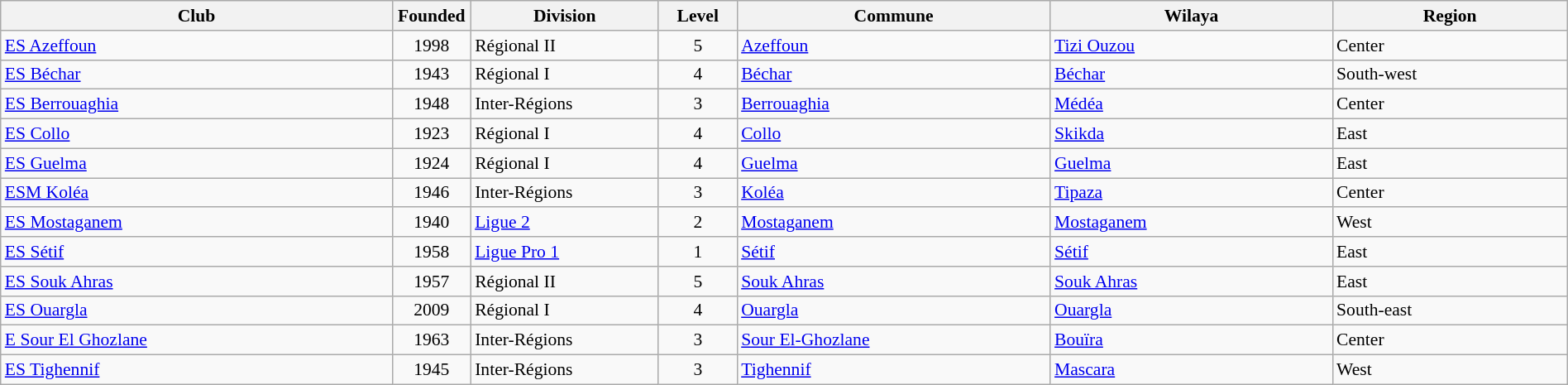<table class="wikitable sortable" width=100% style="font-size:90%">
<tr>
<th width=25%>Club</th>
<th width=5%>Founded</th>
<th width=12%>Division</th>
<th width=5%>Level</th>
<th width=20%>Commune</th>
<th width=18%>Wilaya</th>
<th width=18%>Region</th>
</tr>
<tr>
<td><a href='#'>ES Azeffoun</a></td>
<td align=center>1998</td>
<td>Régional II</td>
<td align=center>5</td>
<td><a href='#'>Azeffoun</a></td>
<td><a href='#'>Tizi Ouzou</a></td>
<td>Center</td>
</tr>
<tr>
<td><a href='#'>ES Béchar</a></td>
<td align=center>1943</td>
<td>Régional I</td>
<td align=center>4</td>
<td><a href='#'>Béchar</a></td>
<td><a href='#'>Béchar</a></td>
<td>South-west</td>
</tr>
<tr>
<td><a href='#'>ES Berrouaghia</a></td>
<td align=center>1948</td>
<td>Inter-Régions</td>
<td align=center>3</td>
<td><a href='#'>Berrouaghia</a></td>
<td><a href='#'>Médéa</a></td>
<td>Center</td>
</tr>
<tr>
<td><a href='#'>ES Collo</a></td>
<td align=center>1923</td>
<td>Régional I</td>
<td align=center>4</td>
<td><a href='#'>Collo</a></td>
<td><a href='#'>Skikda</a></td>
<td>East</td>
</tr>
<tr>
<td><a href='#'>ES Guelma</a></td>
<td align=center>1924</td>
<td>Régional I</td>
<td align=center>4</td>
<td><a href='#'>Guelma</a></td>
<td><a href='#'>Guelma</a></td>
<td>East</td>
</tr>
<tr>
<td><a href='#'>ESM Koléa</a></td>
<td align=center>1946</td>
<td>Inter-Régions</td>
<td align=center>3</td>
<td><a href='#'>Koléa</a></td>
<td><a href='#'>Tipaza</a></td>
<td>Center</td>
</tr>
<tr>
<td><a href='#'>ES Mostaganem</a></td>
<td align=center>1940</td>
<td><a href='#'>Ligue 2</a></td>
<td align=center>2</td>
<td><a href='#'>Mostaganem</a></td>
<td><a href='#'>Mostaganem</a></td>
<td>West</td>
</tr>
<tr>
<td><a href='#'>ES Sétif</a></td>
<td align=center>1958</td>
<td><a href='#'>Ligue Pro 1</a></td>
<td align=center>1</td>
<td><a href='#'>Sétif</a></td>
<td><a href='#'>Sétif</a></td>
<td>East</td>
</tr>
<tr>
<td><a href='#'>ES Souk Ahras</a></td>
<td align=center>1957</td>
<td>Régional II</td>
<td align=center>5</td>
<td><a href='#'>Souk Ahras</a></td>
<td><a href='#'>Souk Ahras</a></td>
<td>East</td>
</tr>
<tr>
<td><a href='#'>ES Ouargla</a></td>
<td align=center>2009</td>
<td>Régional I</td>
<td align=center>4</td>
<td><a href='#'>Ouargla</a></td>
<td><a href='#'>Ouargla</a></td>
<td>South-east</td>
</tr>
<tr>
<td><a href='#'>E Sour El Ghozlane</a></td>
<td align=center>1963</td>
<td>Inter-Régions</td>
<td align=center>3</td>
<td><a href='#'>Sour El-Ghozlane</a></td>
<td><a href='#'>Bouïra</a></td>
<td>Center</td>
</tr>
<tr>
<td><a href='#'>ES Tighennif</a></td>
<td align=center>1945</td>
<td>Inter-Régions</td>
<td align=center>3</td>
<td><a href='#'>Tighennif</a></td>
<td><a href='#'>Mascara</a></td>
<td>West</td>
</tr>
</table>
